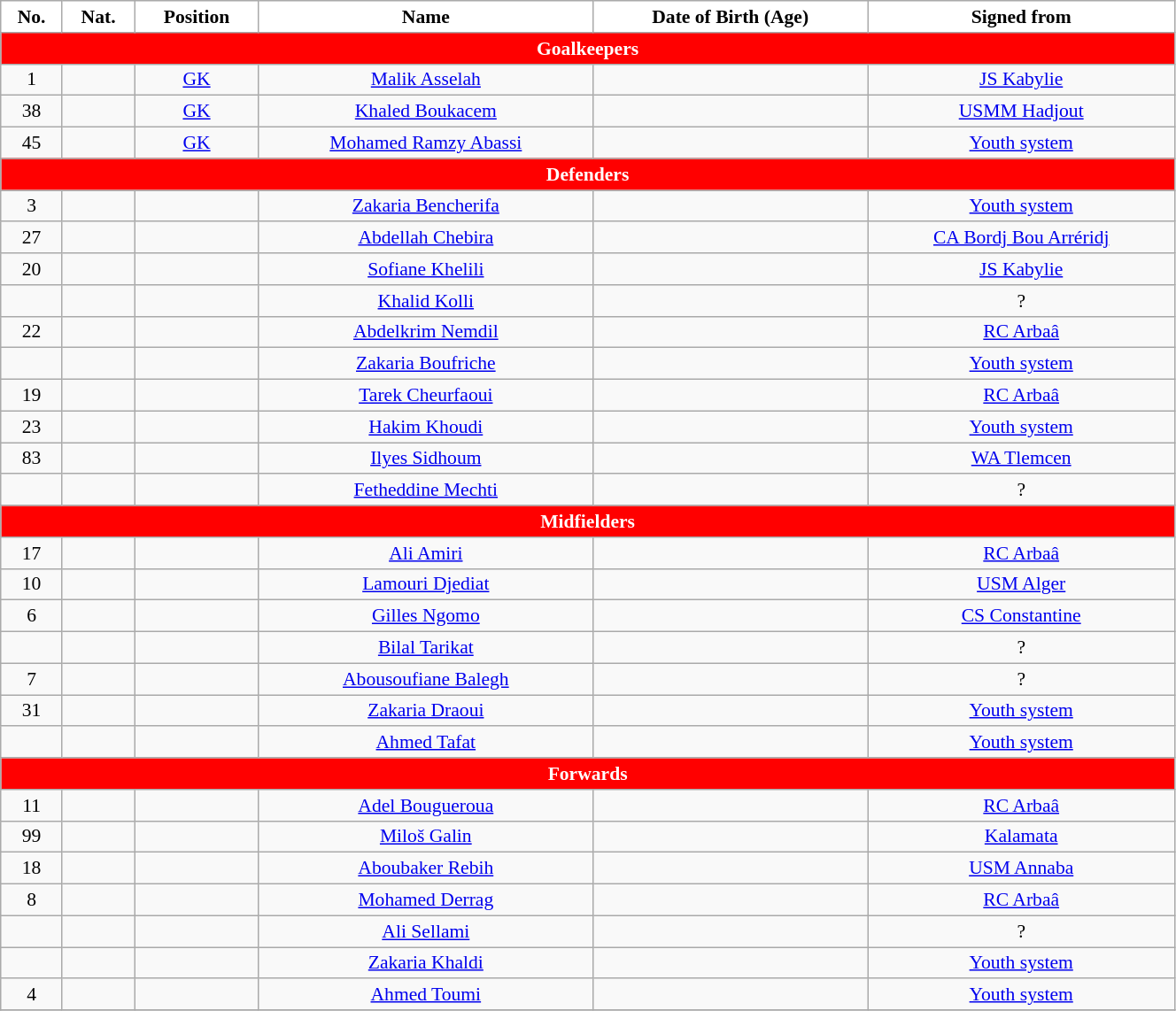<table class="wikitable" style="text-align:center; font-size:90%; width:70%">
<tr>
<th style="background:white; color:black; text-align:center;">No.</th>
<th style="background:white; color:black; text-align:center;">Nat.</th>
<th style="background:white; color:black; text-align:center;">Position</th>
<th style="background:white; color:black; text-align:center;">Name</th>
<th style="background:white; color:black; text-align:center;">Date of Birth (Age)</th>
<th style="background:white; color:black; text-align:center;">Signed from</th>
</tr>
<tr>
<th colspan="10" style="background:#FF0000; color:white; text-align:center;">Goalkeepers</th>
</tr>
<tr>
<td>1</td>
<td></td>
<td><a href='#'>GK</a></td>
<td><a href='#'>Malik Asselah</a></td>
<td></td>
<td> <a href='#'>JS Kabylie</a></td>
</tr>
<tr>
<td>38</td>
<td></td>
<td><a href='#'>GK</a></td>
<td><a href='#'>Khaled Boukacem</a></td>
<td></td>
<td> <a href='#'>USMM Hadjout</a></td>
</tr>
<tr>
<td>45</td>
<td></td>
<td><a href='#'>GK</a></td>
<td><a href='#'>Mohamed Ramzy Abassi</a></td>
<td></td>
<td> <a href='#'>Youth system</a></td>
</tr>
<tr>
<th colspan="10" style="background:#FF0000; color:white; text-align:center;">Defenders</th>
</tr>
<tr>
<td>3</td>
<td></td>
<td></td>
<td><a href='#'>Zakaria Bencherifa</a></td>
<td></td>
<td> <a href='#'>Youth system</a></td>
</tr>
<tr>
<td>27</td>
<td></td>
<td></td>
<td><a href='#'>Abdellah Chebira</a></td>
<td></td>
<td> <a href='#'>CA Bordj Bou Arréridj</a></td>
</tr>
<tr>
<td>20</td>
<td></td>
<td></td>
<td><a href='#'>Sofiane Khelili</a></td>
<td></td>
<td> <a href='#'>JS Kabylie</a></td>
</tr>
<tr>
<td></td>
<td></td>
<td></td>
<td><a href='#'>Khalid Kolli</a></td>
<td></td>
<td>  ?</td>
</tr>
<tr>
<td>22</td>
<td></td>
<td></td>
<td><a href='#'>Abdelkrim Nemdil</a></td>
<td></td>
<td> <a href='#'>RC Arbaâ</a></td>
</tr>
<tr>
<td></td>
<td></td>
<td></td>
<td><a href='#'>Zakaria Boufriche</a></td>
<td></td>
<td> <a href='#'>Youth system</a></td>
</tr>
<tr>
<td>19</td>
<td></td>
<td></td>
<td><a href='#'>Tarek Cheurfaoui</a></td>
<td></td>
<td> <a href='#'>RC Arbaâ</a></td>
</tr>
<tr>
<td>23</td>
<td></td>
<td></td>
<td><a href='#'>Hakim Khoudi</a></td>
<td></td>
<td> <a href='#'>Youth system</a></td>
</tr>
<tr>
<td>83</td>
<td></td>
<td></td>
<td><a href='#'>Ilyes Sidhoum</a></td>
<td></td>
<td> <a href='#'>WA Tlemcen</a></td>
</tr>
<tr>
<td></td>
<td></td>
<td></td>
<td><a href='#'>Fetheddine Mechti</a></td>
<td></td>
<td> ?</td>
</tr>
<tr>
<th colspan="10" style="background:#FF0000; color:white; text-align:center;">Midfielders</th>
</tr>
<tr>
<td>17</td>
<td></td>
<td></td>
<td><a href='#'>Ali Amiri</a></td>
<td></td>
<td> <a href='#'>RC Arbaâ</a></td>
</tr>
<tr>
<td>10</td>
<td></td>
<td></td>
<td><a href='#'>Lamouri Djediat</a></td>
<td></td>
<td> <a href='#'>USM Alger</a></td>
</tr>
<tr>
<td>6</td>
<td></td>
<td></td>
<td><a href='#'>Gilles Ngomo</a></td>
<td></td>
<td> <a href='#'>CS Constantine</a></td>
</tr>
<tr>
<td></td>
<td></td>
<td></td>
<td><a href='#'>Bilal Tarikat</a></td>
<td></td>
<td> ?</td>
</tr>
<tr>
<td>7</td>
<td></td>
<td></td>
<td><a href='#'>Abousoufiane Balegh</a></td>
<td></td>
<td> ?</td>
</tr>
<tr>
<td>31</td>
<td></td>
<td></td>
<td><a href='#'>Zakaria Draoui</a></td>
<td></td>
<td> <a href='#'>Youth system</a></td>
</tr>
<tr>
<td></td>
<td></td>
<td></td>
<td><a href='#'>Ahmed Tafat</a></td>
<td></td>
<td> <a href='#'>Youth system</a></td>
</tr>
<tr>
<th colspan="10" style="background:#FF0000; color:white; text-align:center;">Forwards</th>
</tr>
<tr>
<td>11</td>
<td></td>
<td></td>
<td><a href='#'>Adel Bougueroua</a></td>
<td></td>
<td> <a href='#'>RC Arbaâ</a></td>
</tr>
<tr>
<td>99</td>
<td> </td>
<td></td>
<td><a href='#'>Miloš Galin</a></td>
<td></td>
<td> <a href='#'>Kalamata</a></td>
</tr>
<tr>
<td>18</td>
<td></td>
<td></td>
<td><a href='#'>Aboubaker Rebih</a></td>
<td></td>
<td> <a href='#'>USM Annaba</a></td>
</tr>
<tr>
<td>8</td>
<td></td>
<td></td>
<td><a href='#'>Mohamed Derrag</a></td>
<td></td>
<td> <a href='#'>RC Arbaâ</a></td>
</tr>
<tr>
<td></td>
<td></td>
<td></td>
<td><a href='#'>Ali Sellami</a></td>
<td></td>
<td> ?</td>
</tr>
<tr>
<td></td>
<td></td>
<td></td>
<td><a href='#'>Zakaria Khaldi</a></td>
<td></td>
<td> <a href='#'>Youth system</a></td>
</tr>
<tr>
<td>4</td>
<td></td>
<td></td>
<td><a href='#'>Ahmed Toumi</a></td>
<td></td>
<td> <a href='#'>Youth system</a></td>
</tr>
<tr>
</tr>
</table>
